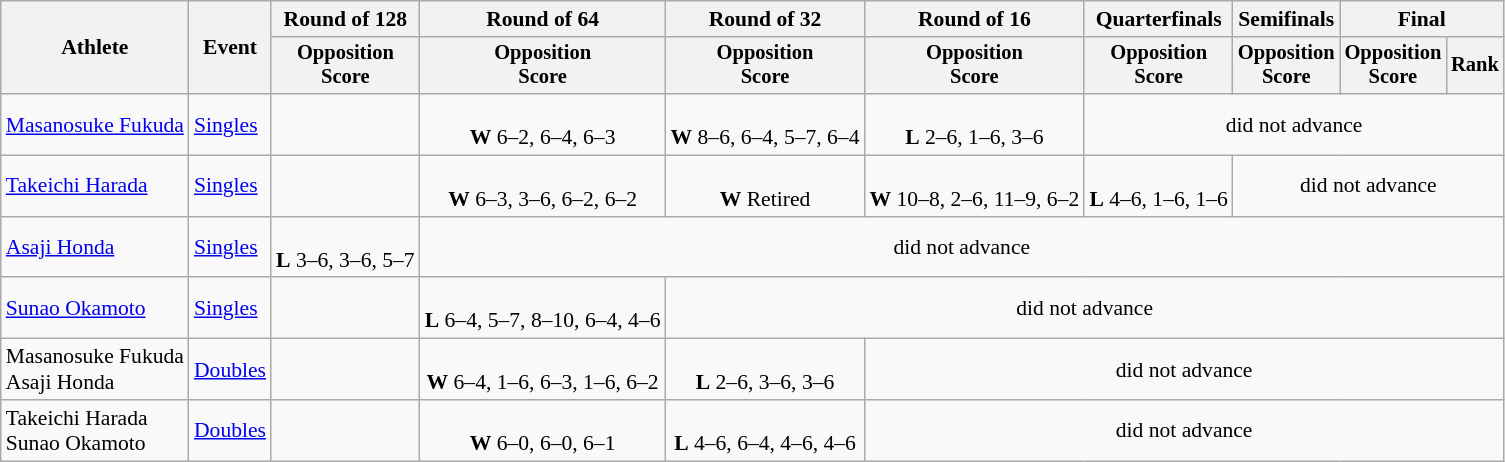<table class=wikitable style="font-size:90%">
<tr>
<th rowspan=2>Athlete</th>
<th rowspan=2>Event</th>
<th>Round of 128</th>
<th>Round of 64</th>
<th>Round of 32</th>
<th>Round of 16</th>
<th>Quarterfinals</th>
<th>Semifinals</th>
<th colspan=2>Final</th>
</tr>
<tr style="font-size:95%">
<th>Opposition<br>Score</th>
<th>Opposition<br>Score</th>
<th>Opposition<br>Score</th>
<th>Opposition<br>Score</th>
<th>Opposition<br>Score</th>
<th>Opposition<br>Score</th>
<th>Opposition<br>Score</th>
<th>Rank</th>
</tr>
<tr align=center>
<td align=left><a href='#'>Masanosuke Fukuda</a></td>
<td align=left><a href='#'>Singles</a></td>
<td></td>
<td><br> <strong>W</strong> 6–2, 6–4, 6–3</td>
<td><br> <strong>W</strong> 8–6, 6–4, 5–7, 6–4</td>
<td><br> <strong>L</strong> 2–6, 1–6, 3–6</td>
<td colspan=4>did not advance</td>
</tr>
<tr align=center>
<td align=left><a href='#'>Takeichi Harada</a></td>
<td align=left><a href='#'>Singles</a></td>
<td></td>
<td><br> <strong>W</strong> 6–3, 3–6, 6–2, 6–2</td>
<td><br> <strong>W</strong> Retired</td>
<td><br> <strong>W</strong> 10–8, 2–6, 11–9, 6–2</td>
<td><br> <strong>L</strong> 4–6, 1–6, 1–6</td>
<td colspan=3>did not advance</td>
</tr>
<tr align=center>
<td align=left><a href='#'>Asaji Honda</a></td>
<td align=left><a href='#'>Singles</a></td>
<td><br> <strong>L</strong> 3–6, 3–6, 5–7</td>
<td colspan=7>did not advance</td>
</tr>
<tr align=center>
<td align=left><a href='#'>Sunao Okamoto</a></td>
<td align=left><a href='#'>Singles</a></td>
<td></td>
<td><br> <strong>L</strong> 6–4, 5–7, 8–10, 6–4, 4–6</td>
<td colspan=6>did not advance</td>
</tr>
<tr align=center>
<td align=left>Masanosuke Fukuda <br> Asaji Honda</td>
<td align=left><a href='#'>Doubles</a></td>
<td></td>
<td> <br> <strong>W</strong> 6–4, 1–6, 6–3, 1–6, 6–2</td>
<td> <br> <strong>L</strong> 2–6, 3–6, 3–6</td>
<td colspan=5>did not advance</td>
</tr>
<tr align=center>
<td align=left>Takeichi Harada <br> Sunao Okamoto</td>
<td align=left><a href='#'>Doubles</a></td>
<td></td>
<td> <br> <strong>W</strong> 6–0, 6–0, 6–1</td>
<td> <br> <strong>L</strong> 4–6, 6–4, 4–6, 4–6</td>
<td colspan=5>did not advance</td>
</tr>
</table>
